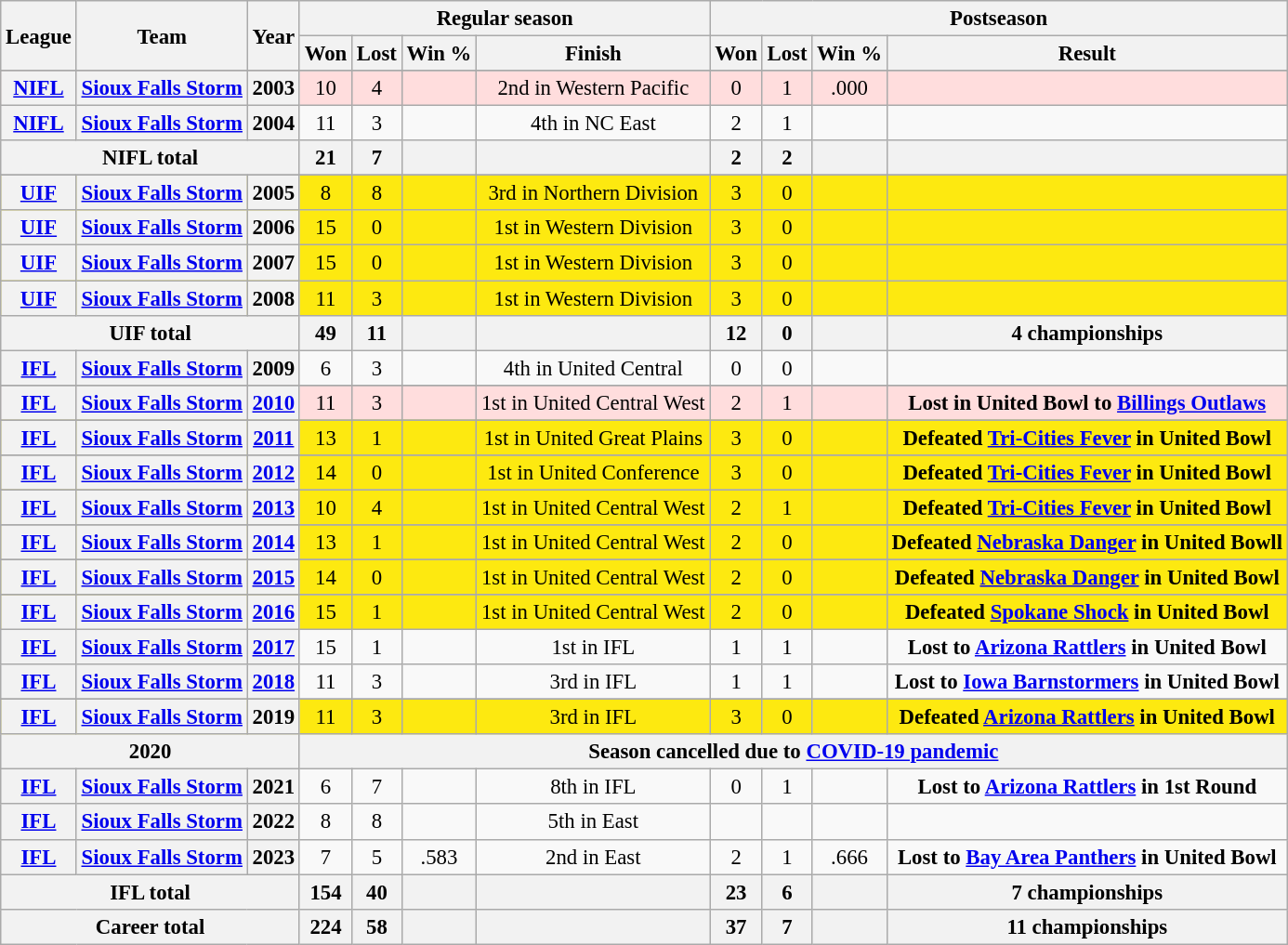<table class="wikitable" style="font-size: 95%; text-align:center;">
<tr>
<th rowspan=2>League</th>
<th rowspan=2>Team</th>
<th rowspan=2>Year</th>
<th colspan=4>Regular season</th>
<th colspan=4>Postseason</th>
</tr>
<tr>
<th>Won</th>
<th>Lost</th>
<th>Win %</th>
<th>Finish</th>
<th>Won</th>
<th>Lost</th>
<th>Win %</th>
<th>Result</th>
</tr>
<tr !>
</tr>
<tr ! style="background:#fdd;">
<th><a href='#'>NIFL</a></th>
<th><a href='#'>Sioux Falls Storm</a></th>
<th>2003</th>
<td>10</td>
<td>4</td>
<td></td>
<td>2nd in Western Pacific</td>
<td>0</td>
<td>1</td>
<td>.000</td>
<td></td>
</tr>
<tr>
<th><a href='#'>NIFL</a></th>
<th><a href='#'>Sioux Falls Storm</a></th>
<th>2004</th>
<td>11</td>
<td>3</td>
<td></td>
<td>4th in NC East</td>
<td>2</td>
<td>1</td>
<td></td>
<td></td>
</tr>
<tr>
<th colspan=3>NIFL total</th>
<th>21</th>
<th>7</th>
<th></th>
<th></th>
<th>2</th>
<th>2</th>
<th></th>
<th></th>
</tr>
<tr>
</tr>
<tr ! style="background:#FDE910;">
<th><a href='#'>UIF</a></th>
<th><a href='#'>Sioux Falls Storm</a></th>
<th>2005</th>
<td>8</td>
<td>8</td>
<td></td>
<td>3rd in Northern Division</td>
<td>3</td>
<td>0</td>
<td></td>
<td></td>
</tr>
<tr ! style="background:#FDE910;">
<th><a href='#'>UIF</a></th>
<th><a href='#'>Sioux Falls Storm</a></th>
<th>2006</th>
<td>15</td>
<td>0</td>
<td></td>
<td>1st in Western Division</td>
<td>3</td>
<td>0</td>
<td></td>
<td></td>
</tr>
<tr ! style="background:#FDE910;">
<th><a href='#'>UIF</a></th>
<th><a href='#'>Sioux Falls Storm</a></th>
<th>2007</th>
<td>15</td>
<td>0</td>
<td></td>
<td>1st in Western Division</td>
<td>3</td>
<td>0</td>
<td></td>
<td></td>
</tr>
<tr ! style="background:#FDE910;">
<th><a href='#'>UIF</a></th>
<th><a href='#'>Sioux Falls Storm</a></th>
<th>2008</th>
<td>11</td>
<td>3</td>
<td></td>
<td>1st in Western Division</td>
<td>3</td>
<td>0</td>
<td></td>
<td></td>
</tr>
<tr>
<th colspan=3>UIF total</th>
<th>49</th>
<th>11</th>
<th></th>
<th></th>
<th>12</th>
<th>0</th>
<th></th>
<th>4 championships</th>
</tr>
<tr>
<th><a href='#'>IFL</a></th>
<th><a href='#'>Sioux Falls Storm</a></th>
<th>2009</th>
<td>6</td>
<td>3</td>
<td></td>
<td>4th in United Central</td>
<td>0</td>
<td>0</td>
<td></td>
<td></td>
</tr>
<tr>
</tr>
<tr ! style="background:#fdd;">
<th><a href='#'>IFL</a></th>
<th><a href='#'>Sioux Falls Storm</a></th>
<th><a href='#'>2010</a></th>
<td>11</td>
<td>3</td>
<td></td>
<td>1st in United Central West</td>
<td>2</td>
<td>1</td>
<td></td>
<td><strong>Lost in United Bowl to <a href='#'>Billings Outlaws</a></strong></td>
</tr>
<tr>
</tr>
<tr ! style="background:#FDE910;">
<th><a href='#'>IFL</a></th>
<th><a href='#'>Sioux Falls Storm</a></th>
<th><a href='#'>2011</a></th>
<td>13</td>
<td>1</td>
<td></td>
<td>1st in United Great Plains</td>
<td>3</td>
<td>0</td>
<td></td>
<td><strong>Defeated <a href='#'>Tri-Cities Fever</a> in United Bowl</strong></td>
</tr>
<tr>
</tr>
<tr ! style="background:#FDE910;">
<th><a href='#'>IFL</a></th>
<th><a href='#'>Sioux Falls Storm</a></th>
<th><a href='#'>2012</a></th>
<td>14</td>
<td>0</td>
<td></td>
<td>1st in United Conference</td>
<td>3</td>
<td>0</td>
<td></td>
<td><strong>Defeated <a href='#'>Tri-Cities Fever</a> in United Bowl</strong></td>
</tr>
<tr>
</tr>
<tr ! style="background:#FDE910;">
<th><a href='#'>IFL</a></th>
<th><a href='#'>Sioux Falls Storm</a></th>
<th><a href='#'>2013</a></th>
<td>10</td>
<td>4</td>
<td></td>
<td>1st in United Central West</td>
<td>2</td>
<td>1</td>
<td></td>
<td><strong>Defeated <a href='#'>Tri-Cities Fever</a> in United Bowl</strong></td>
</tr>
<tr>
</tr>
<tr ! style="background:#FDE910;">
<th><a href='#'>IFL</a></th>
<th><a href='#'>Sioux Falls Storm</a></th>
<th><a href='#'>2014</a></th>
<td>13</td>
<td>1</td>
<td></td>
<td>1st in United Central West</td>
<td>2</td>
<td>0</td>
<td></td>
<td><strong>Defeated <a href='#'>Nebraska Danger</a> in United Bowll</strong></td>
</tr>
<tr>
</tr>
<tr ! style="background:#FDE910;">
<th><a href='#'>IFL</a></th>
<th><a href='#'>Sioux Falls Storm</a></th>
<th><a href='#'>2015</a></th>
<td>14</td>
<td>0</td>
<td></td>
<td>1st in United Central West</td>
<td>2</td>
<td>0</td>
<td></td>
<td><strong>Defeated <a href='#'>Nebraska Danger</a> in United Bowl</strong></td>
</tr>
<tr>
</tr>
<tr ! style="background:#FDE910;">
<th><a href='#'>IFL</a></th>
<th><a href='#'>Sioux Falls Storm</a></th>
<th><a href='#'>2016</a></th>
<td>15</td>
<td>1</td>
<td></td>
<td>1st in United Central West</td>
<td>2</td>
<td>0</td>
<td></td>
<td><strong>Defeated <a href='#'>Spokane Shock</a> in United Bowl</strong></td>
</tr>
<tr>
<th><a href='#'>IFL</a></th>
<th><a href='#'>Sioux Falls Storm</a></th>
<th><a href='#'>2017</a></th>
<td>15</td>
<td>1</td>
<td></td>
<td>1st in IFL</td>
<td>1</td>
<td>1</td>
<td></td>
<td><strong>Lost to <a href='#'>Arizona Rattlers</a> in United Bowl</strong></td>
</tr>
<tr>
<th><a href='#'>IFL</a></th>
<th><a href='#'>Sioux Falls Storm</a></th>
<th><a href='#'>2018</a></th>
<td>11</td>
<td>3</td>
<td></td>
<td>3rd in IFL</td>
<td>1</td>
<td>1</td>
<td></td>
<td><strong>Lost to <a href='#'>Iowa Barnstormers</a> in United Bowl</strong></td>
</tr>
<tr>
</tr>
<tr ! style="background:#FDE910;">
<th><a href='#'>IFL</a></th>
<th><a href='#'>Sioux Falls Storm</a></th>
<th>2019</th>
<td>11</td>
<td>3</td>
<td></td>
<td>3rd in IFL</td>
<td>3</td>
<td>0</td>
<td></td>
<td><strong>Defeated <a href='#'>Arizona Rattlers</a> in United Bowl</strong></td>
</tr>
<tr>
<th colspan=3>2020</th>
<th colspan=8><strong>Season cancelled due to <a href='#'>COVID-19 pandemic</a></strong></th>
</tr>
<tr>
<th><a href='#'>IFL</a></th>
<th><a href='#'>Sioux Falls Storm</a></th>
<th>2021</th>
<td>6</td>
<td>7</td>
<td></td>
<td>8th in IFL</td>
<td>0</td>
<td>1</td>
<td></td>
<td><strong>Lost to <a href='#'>Arizona Rattlers</a> in 1st Round</strong></td>
</tr>
<tr>
<th><a href='#'>IFL</a></th>
<th><a href='#'>Sioux Falls Storm</a></th>
<th>2022</th>
<td>8</td>
<td>8</td>
<td></td>
<td>5th in East</td>
<td></td>
<td></td>
<td></td>
<td></td>
</tr>
<tr>
<th><a href='#'>IFL</a></th>
<th><a href='#'>Sioux Falls Storm</a></th>
<th>2023</th>
<td>7</td>
<td>5</td>
<td>.583</td>
<td>2nd in East</td>
<td>2</td>
<td>1</td>
<td>.666</td>
<td><strong>Lost to <a href='#'>Bay Area Panthers</a> in United Bowl</strong></td>
</tr>
<tr>
<th colspan="3">IFL total</th>
<th>154</th>
<th>40</th>
<th></th>
<th></th>
<th>23</th>
<th>6</th>
<th></th>
<th>7 championships</th>
</tr>
<tr>
<th colspan="3">Career total</th>
<th>224</th>
<th>58</th>
<th></th>
<th></th>
<th>37</th>
<th>7</th>
<th></th>
<th>11 championships</th>
</tr>
</table>
